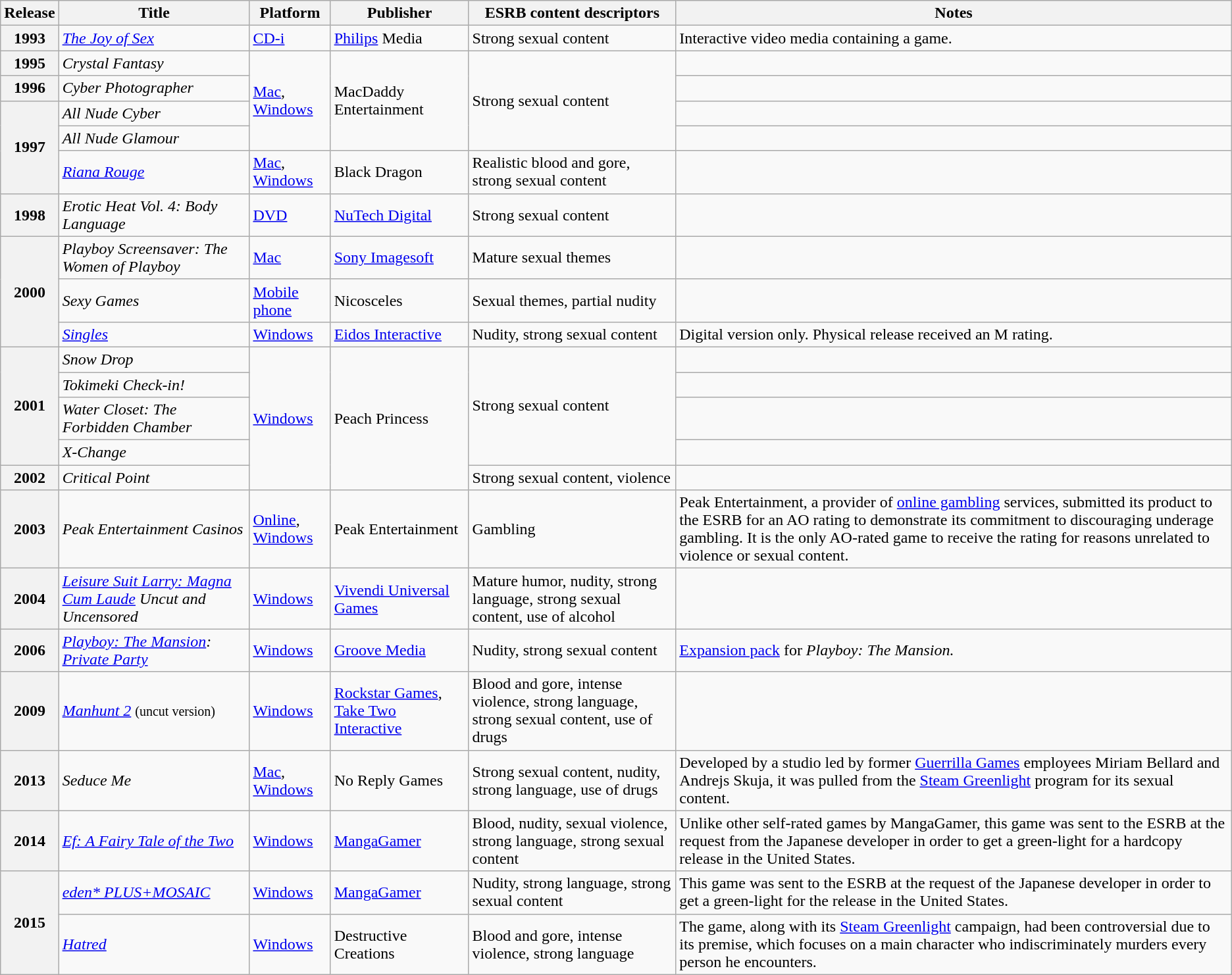<table class="wikitable sortable" width="auto">
<tr>
<th>Release</th>
<th>Title</th>
<th>Platform</th>
<th>Publisher</th>
<th class="unsortable">ESRB content descriptors</th>
<th class="unsortable">Notes</th>
</tr>
<tr>
<th>1993</th>
<td><em><a href='#'>The Joy of Sex</a></em></td>
<td><a href='#'>CD-i</a></td>
<td><a href='#'>Philips</a> Media</td>
<td>Strong sexual content</td>
<td>Interactive video media containing a game.</td>
</tr>
<tr>
<th>1995</th>
<td><em>Crystal Fantasy</em></td>
<td rowspan="4"><a href='#'>Mac</a>, <a href='#'>Windows</a></td>
<td rowspan="4">MacDaddy Entertainment</td>
<td rowspan="4">Strong sexual content</td>
<td></td>
</tr>
<tr>
<th>1996</th>
<td><em>Cyber Photographer</em></td>
<td></td>
</tr>
<tr>
<th rowspan="3">1997</th>
<td><em>All Nude Cyber</em></td>
<td></td>
</tr>
<tr>
<td><em>All Nude Glamour</em></td>
<td></td>
</tr>
<tr>
<td><em><a href='#'>Riana Rouge</a></em></td>
<td><a href='#'>Mac</a>, <a href='#'>Windows</a></td>
<td>Black Dragon</td>
<td>Realistic blood and gore, strong sexual content</td>
<td></td>
</tr>
<tr>
<th>1998</th>
<td><em>Erotic Heat Vol. 4: Body Language</em></td>
<td><a href='#'>DVD</a></td>
<td><a href='#'>NuTech Digital</a></td>
<td>Strong sexual content</td>
<td></td>
</tr>
<tr>
<th rowspan="3">2000</th>
<td><em>Playboy Screensaver: The Women of Playboy</em></td>
<td><a href='#'>Mac</a></td>
<td><a href='#'>Sony Imagesoft</a></td>
<td>Mature sexual themes</td>
<td></td>
</tr>
<tr>
<td><em>Sexy Games</em></td>
<td><a href='#'>Mobile phone</a></td>
<td>Nicosceles</td>
<td>Sexual themes, partial nudity</td>
<td></td>
</tr>
<tr>
<td><em><a href='#'>Singles</a></em></td>
<td><a href='#'>Windows</a></td>
<td><a href='#'>Eidos Interactive</a></td>
<td>Nudity, strong sexual content</td>
<td>Digital version only. Physical release received an M rating.</td>
</tr>
<tr>
<th rowspan="4">2001</th>
<td><em>Snow Drop</em></td>
<td rowspan="5"><a href='#'>Windows</a></td>
<td rowspan="5">Peach Princess</td>
<td rowspan="4">Strong sexual content</td>
<td></td>
</tr>
<tr>
<td><em>Tokimeki Check-in!</em></td>
<td></td>
</tr>
<tr>
<td><em>Water Closet: The Forbidden Chamber</em></td>
<td></td>
</tr>
<tr>
<td><em>X-Change</em></td>
<td></td>
</tr>
<tr>
<th>2002</th>
<td><em>Critical Point</em></td>
<td>Strong sexual content, violence</td>
<td></td>
</tr>
<tr>
<th>2003</th>
<td><em>Peak Entertainment Casinos</em></td>
<td><a href='#'>Online</a>, <a href='#'>Windows</a></td>
<td>Peak Entertainment</td>
<td>Gambling</td>
<td>Peak Entertainment, a provider of <a href='#'>online gambling</a> services, submitted its product to the ESRB for an AO rating to demonstrate its commitment to discouraging underage gambling. It is the only AO-rated game to receive the rating for reasons unrelated to violence or sexual content.</td>
</tr>
<tr>
<th>2004</th>
<td><em><a href='#'>Leisure Suit Larry: Magna Cum Laude</a> Uncut and Uncensored</em></td>
<td><a href='#'>Windows</a></td>
<td><a href='#'>Vivendi Universal Games</a></td>
<td>Mature humor, nudity, strong language, strong sexual content, use of alcohol</td>
<td></td>
</tr>
<tr>
<th>2006</th>
<td><em><a href='#'>Playboy: The Mansion</a>: <a href='#'>Private Party</a></em></td>
<td><a href='#'>Windows</a></td>
<td><a href='#'>Groove Media</a></td>
<td>Nudity, strong sexual content</td>
<td><a href='#'>Expansion pack</a> for <em>Playboy: The Mansion.</em></td>
</tr>
<tr>
<th>2009</th>
<td><em><a href='#'>Manhunt 2</a></em> <small>(uncut version)</small></td>
<td><a href='#'>Windows</a></td>
<td><a href='#'>Rockstar Games</a>, <a href='#'>Take Two Interactive</a></td>
<td>Blood and gore, intense violence, strong language, strong sexual content, use of drugs</td>
<td></td>
</tr>
<tr>
<th>2013</th>
<td><em>Seduce Me</em></td>
<td><a href='#'>Mac</a>, <a href='#'>Windows</a></td>
<td>No Reply Games</td>
<td>Strong sexual content, nudity, strong language, use of drugs</td>
<td>Developed by a studio led by former <a href='#'>Guerrilla Games</a> employees Miriam Bellard and Andrejs Skuja, it was pulled from the <a href='#'>Steam Greenlight</a> program for its sexual content.</td>
</tr>
<tr>
<th>2014</th>
<td><em><a href='#'>Ef: A Fairy Tale of the Two</a></em></td>
<td><a href='#'>Windows</a></td>
<td><a href='#'>MangaGamer</a></td>
<td>Blood, nudity, sexual violence, strong language, strong sexual content</td>
<td>Unlike other self-rated games by MangaGamer, this game was sent to the ESRB at the request from the Japanese developer in order to get a green-light for a hardcopy release in the United States.</td>
</tr>
<tr>
<th rowspan="3">2015</th>
<td><em><a href='#'>eden* PLUS+MOSAIC</a></em></td>
<td><a href='#'>Windows</a></td>
<td><a href='#'>MangaGamer</a></td>
<td>Nudity, strong language, strong sexual content</td>
<td>This game was sent to the ESRB at the request of the Japanese developer in order to get a green-light for the release in the United States.</td>
</tr>
<tr>
<td><em><a href='#'>Hatred</a></em></td>
<td><a href='#'>Windows</a></td>
<td>Destructive Creations</td>
<td>Blood and gore, intense violence, strong language</td>
<td>The game, along with its <a href='#'>Steam Greenlight</a> campaign, had been controversial due to its premise, which focuses on a main character who indiscriminately murders every person he encounters.</td>
</tr>
</table>
